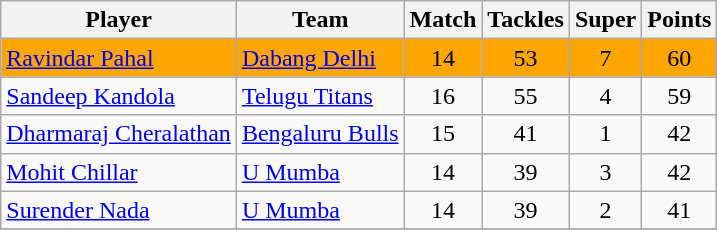<table class="wikitable sortable" style="text-align: center;">
<tr>
<th class="unsortable">Player</th>
<th>Team</th>
<th>Match</th>
<th>Tackles</th>
<th>Super</th>
<th>Points</th>
</tr>
<tr style="background: orange;">
<td style="text-align:left"> <a href='#'>Ravindar Pahal</a></td>
<td style="text-align:left"><a href='#'>Dabang Delhi</a></td>
<td>14</td>
<td>53</td>
<td>7</td>
<td>60</td>
</tr>
<tr>
<td style="text-align:left"> <a href='#'>Sandeep Kandola</a></td>
<td style="text-align:left"><a href='#'>Telugu Titans</a></td>
<td>16</td>
<td>55</td>
<td>4</td>
<td>59</td>
</tr>
<tr>
<td style="text-align:left"> <a href='#'>Dharmaraj Cheralathan</a></td>
<td style="text-align:left"><a href='#'>Bengaluru Bulls</a></td>
<td>15</td>
<td>41</td>
<td>1</td>
<td>42</td>
</tr>
<tr>
<td style="text-align:left"> <a href='#'>Mohit Chillar</a></td>
<td style="text-align:left"><a href='#'>U Mumba</a></td>
<td>14</td>
<td>39</td>
<td>3</td>
<td>42</td>
</tr>
<tr>
<td style="text-align:left"> <a href='#'>Surender Nada</a></td>
<td style="text-align:left"><a href='#'>U Mumba</a></td>
<td>14</td>
<td>39</td>
<td>2</td>
<td>41</td>
</tr>
<tr>
</tr>
</table>
